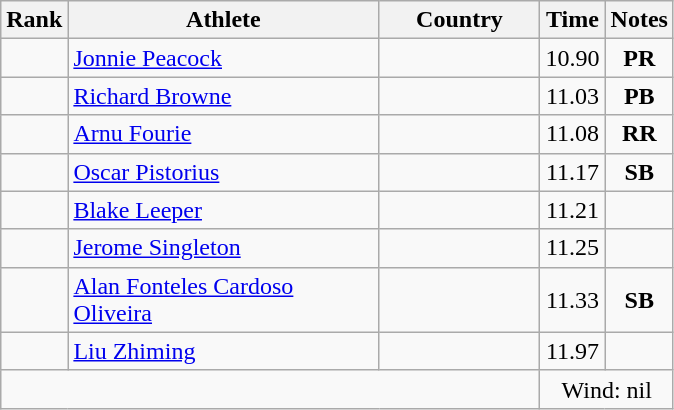<table class="wikitable sortable" style="text-align:center">
<tr>
<th>Rank</th>
<th style="width:200px">Athlete</th>
<th style="width:100px">Country</th>
<th>Time</th>
<th>Notes</th>
</tr>
<tr>
<td></td>
<td style="text-align:left;"><a href='#'>Jonnie Peacock</a></td>
<td style="text-align:left;"></td>
<td>10.90</td>
<td><strong>PR</strong></td>
</tr>
<tr>
<td></td>
<td style="text-align:left;"><a href='#'>Richard Browne</a></td>
<td style="text-align:left;"></td>
<td>11.03</td>
<td><strong>PB</strong></td>
</tr>
<tr>
<td></td>
<td style="text-align:left;"><a href='#'>Arnu Fourie</a></td>
<td style="text-align:left;"></td>
<td>11.08</td>
<td><strong>RR</strong></td>
</tr>
<tr>
<td></td>
<td style="text-align:left;"><a href='#'>Oscar Pistorius</a></td>
<td style="text-align:left;"></td>
<td>11.17</td>
<td><strong>SB</strong></td>
</tr>
<tr>
<td></td>
<td style="text-align:left;"><a href='#'>Blake Leeper</a></td>
<td style="text-align:left;"></td>
<td>11.21</td>
<td></td>
</tr>
<tr>
<td></td>
<td style="text-align:left;"><a href='#'>Jerome Singleton</a></td>
<td style="text-align:left;"></td>
<td>11.25</td>
<td></td>
</tr>
<tr>
<td></td>
<td style="text-align:left;"><a href='#'>Alan Fonteles Cardoso Oliveira</a></td>
<td style="text-align:left;"></td>
<td>11.33</td>
<td><strong>SB</strong></td>
</tr>
<tr>
<td></td>
<td style="text-align:left;"><a href='#'>Liu Zhiming</a></td>
<td style="text-align:left;"></td>
<td>11.97</td>
<td></td>
</tr>
<tr class="sortbottom">
<td colspan="3"></td>
<td colspan="2">Wind: nil</td>
</tr>
</table>
